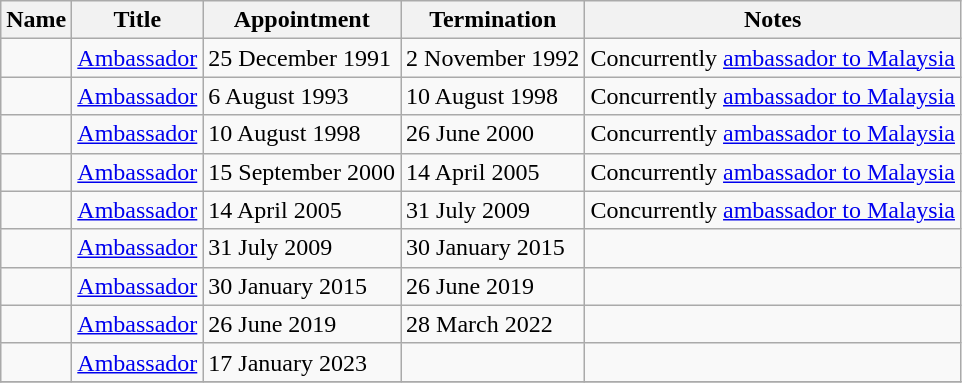<table class="wikitable">
<tr valign="middle">
<th>Name</th>
<th>Title</th>
<th>Appointment</th>
<th>Termination</th>
<th>Notes</th>
</tr>
<tr>
<td></td>
<td><a href='#'>Ambassador</a></td>
<td>25 December 1991</td>
<td>2 November 1992</td>
<td>Concurrently <a href='#'>ambassador to Malaysia</a></td>
</tr>
<tr>
<td></td>
<td><a href='#'>Ambassador</a></td>
<td>6 August 1993</td>
<td>10 August 1998</td>
<td>Concurrently <a href='#'>ambassador to Malaysia</a></td>
</tr>
<tr>
<td></td>
<td><a href='#'>Ambassador</a></td>
<td>10 August 1998</td>
<td>26 June 2000</td>
<td>Concurrently <a href='#'>ambassador to Malaysia</a></td>
</tr>
<tr>
<td></td>
<td><a href='#'>Ambassador</a></td>
<td>15 September 2000</td>
<td>14 April 2005</td>
<td>Concurrently <a href='#'>ambassador to Malaysia</a></td>
</tr>
<tr>
<td></td>
<td><a href='#'>Ambassador</a></td>
<td>14 April 2005</td>
<td>31 July 2009</td>
<td>Concurrently <a href='#'>ambassador to Malaysia</a></td>
</tr>
<tr>
<td></td>
<td><a href='#'>Ambassador</a></td>
<td>31 July 2009</td>
<td>30 January 2015</td>
<td></td>
</tr>
<tr>
<td></td>
<td><a href='#'>Ambassador</a></td>
<td>30 January 2015</td>
<td>26 June 2019</td>
<td></td>
</tr>
<tr>
<td></td>
<td><a href='#'>Ambassador</a></td>
<td>26 June 2019</td>
<td>28 March 2022</td>
<td></td>
</tr>
<tr>
<td></td>
<td><a href='#'>Ambassador</a></td>
<td>17 January 2023</td>
<td></td>
<td></td>
</tr>
<tr>
</tr>
</table>
